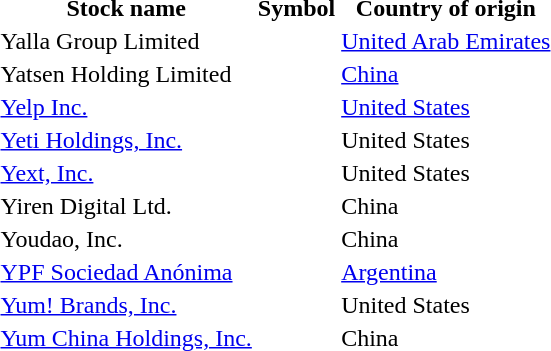<table style="background:transparent;">
<tr>
<th>Stock name</th>
<th>Symbol</th>
<th>Country of origin</th>
</tr>
<tr --->
<td>Yalla Group Limited</td>
<td></td>
<td><a href='#'>United Arab Emirates</a></td>
</tr>
<tr --->
<td>Yatsen Holding Limited</td>
<td></td>
<td><a href='#'>China</a></td>
</tr>
<tr --->
<td><a href='#'>Yelp Inc.</a></td>
<td></td>
<td><a href='#'>United States</a></td>
</tr>
<tr --->
<td><a href='#'>Yeti Holdings, Inc.</a></td>
<td></td>
<td>United States</td>
</tr>
<tr --->
<td><a href='#'>Yext, Inc.</a></td>
<td></td>
<td>United States</td>
</tr>
<tr --->
<td>Yiren Digital Ltd.</td>
<td></td>
<td>China</td>
</tr>
<tr --->
<td>Youdao, Inc.</td>
<td></td>
<td>China</td>
</tr>
<tr --->
<td><a href='#'>YPF Sociedad Anónima</a></td>
<td></td>
<td><a href='#'>Argentina</a></td>
</tr>
<tr --->
<td><a href='#'>Yum! Brands, Inc.</a></td>
<td></td>
<td>United States</td>
</tr>
<tr --->
<td><a href='#'>Yum China Holdings, Inc.</a></td>
<td></td>
<td>China</td>
</tr>
<tr --->
</tr>
</table>
